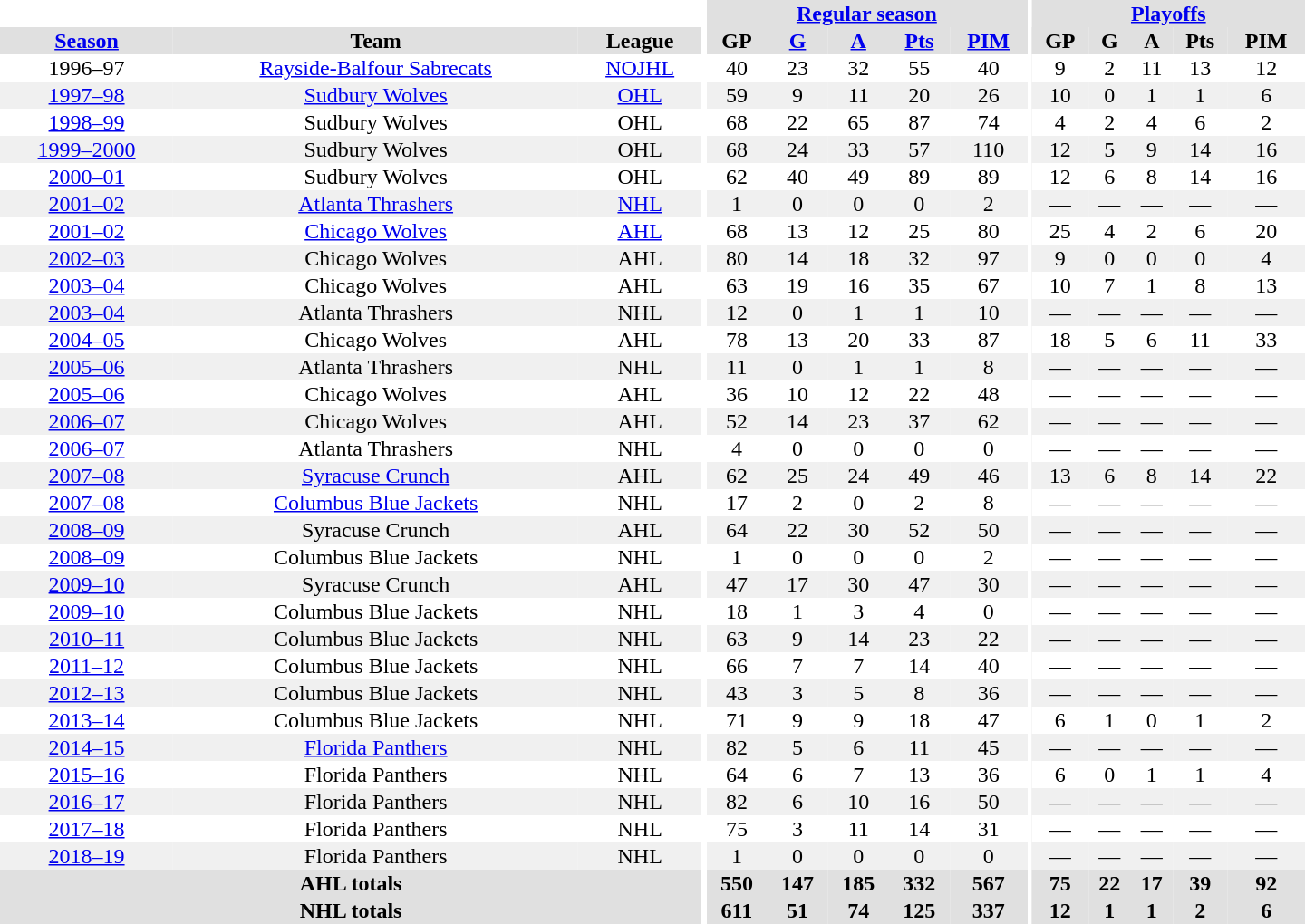<table border="0" cellpadding="1" cellspacing="0" style="text-align:center; width:60em">
<tr bgcolor="#e0e0e0">
<th colspan="3" bgcolor="#ffffff"></th>
<th rowspan="99" bgcolor="#ffffff"></th>
<th colspan="5"><a href='#'>Regular season</a></th>
<th rowspan="99" bgcolor="#ffffff"></th>
<th colspan="5"><a href='#'>Playoffs</a></th>
</tr>
<tr bgcolor="#e0e0e0">
<th><a href='#'>Season</a></th>
<th>Team</th>
<th>League</th>
<th>GP</th>
<th><a href='#'>G</a></th>
<th><a href='#'>A</a></th>
<th><a href='#'>Pts</a></th>
<th><a href='#'>PIM</a></th>
<th>GP</th>
<th>G</th>
<th>A</th>
<th>Pts</th>
<th>PIM</th>
</tr>
<tr>
<td>1996–97</td>
<td><a href='#'>Rayside-Balfour Sabrecats</a></td>
<td><a href='#'>NOJHL</a></td>
<td>40</td>
<td>23</td>
<td>32</td>
<td>55</td>
<td>40</td>
<td>9</td>
<td>2</td>
<td>11</td>
<td>13</td>
<td>12</td>
</tr>
<tr bgcolor="#f0f0f0">
<td><a href='#'>1997–98</a></td>
<td><a href='#'>Sudbury Wolves</a></td>
<td><a href='#'>OHL</a></td>
<td>59</td>
<td>9</td>
<td>11</td>
<td>20</td>
<td>26</td>
<td>10</td>
<td>0</td>
<td>1</td>
<td>1</td>
<td>6</td>
</tr>
<tr>
<td><a href='#'>1998–99</a></td>
<td>Sudbury Wolves</td>
<td>OHL</td>
<td>68</td>
<td>22</td>
<td>65</td>
<td>87</td>
<td>74</td>
<td>4</td>
<td>2</td>
<td>4</td>
<td>6</td>
<td>2</td>
</tr>
<tr bgcolor="#f0f0f0">
<td><a href='#'>1999–2000</a></td>
<td>Sudbury Wolves</td>
<td>OHL</td>
<td>68</td>
<td>24</td>
<td>33</td>
<td>57</td>
<td>110</td>
<td>12</td>
<td>5</td>
<td>9</td>
<td>14</td>
<td>16</td>
</tr>
<tr>
<td><a href='#'>2000–01</a></td>
<td>Sudbury Wolves</td>
<td>OHL</td>
<td>62</td>
<td>40</td>
<td>49</td>
<td>89</td>
<td>89</td>
<td>12</td>
<td>6</td>
<td>8</td>
<td>14</td>
<td>16</td>
</tr>
<tr bgcolor="#f0f0f0">
<td><a href='#'>2001–02</a></td>
<td><a href='#'>Atlanta Thrashers</a></td>
<td><a href='#'>NHL</a></td>
<td>1</td>
<td>0</td>
<td>0</td>
<td>0</td>
<td>2</td>
<td>—</td>
<td>—</td>
<td>—</td>
<td>—</td>
<td>—</td>
</tr>
<tr>
<td><a href='#'>2001–02</a></td>
<td><a href='#'>Chicago Wolves</a></td>
<td><a href='#'>AHL</a></td>
<td>68</td>
<td>13</td>
<td>12</td>
<td>25</td>
<td>80</td>
<td>25</td>
<td>4</td>
<td>2</td>
<td>6</td>
<td>20</td>
</tr>
<tr bgcolor="#f0f0f0">
<td><a href='#'>2002–03</a></td>
<td>Chicago Wolves</td>
<td>AHL</td>
<td>80</td>
<td>14</td>
<td>18</td>
<td>32</td>
<td>97</td>
<td>9</td>
<td>0</td>
<td>0</td>
<td>0</td>
<td>4</td>
</tr>
<tr>
<td><a href='#'>2003–04</a></td>
<td>Chicago Wolves</td>
<td>AHL</td>
<td>63</td>
<td>19</td>
<td>16</td>
<td>35</td>
<td>67</td>
<td>10</td>
<td>7</td>
<td>1</td>
<td>8</td>
<td>13</td>
</tr>
<tr bgcolor="#f0f0f0">
<td><a href='#'>2003–04</a></td>
<td>Atlanta Thrashers</td>
<td>NHL</td>
<td>12</td>
<td>0</td>
<td>1</td>
<td>1</td>
<td>10</td>
<td>—</td>
<td>—</td>
<td>—</td>
<td>—</td>
<td>—</td>
</tr>
<tr>
<td><a href='#'>2004–05</a></td>
<td>Chicago Wolves</td>
<td>AHL</td>
<td>78</td>
<td>13</td>
<td>20</td>
<td>33</td>
<td>87</td>
<td>18</td>
<td>5</td>
<td>6</td>
<td>11</td>
<td>33</td>
</tr>
<tr bgcolor="#f0f0f0">
<td><a href='#'>2005–06</a></td>
<td>Atlanta Thrashers</td>
<td>NHL</td>
<td>11</td>
<td>0</td>
<td>1</td>
<td>1</td>
<td>8</td>
<td>—</td>
<td>—</td>
<td>—</td>
<td>—</td>
<td>—</td>
</tr>
<tr>
<td><a href='#'>2005–06</a></td>
<td>Chicago Wolves</td>
<td>AHL</td>
<td>36</td>
<td>10</td>
<td>12</td>
<td>22</td>
<td>48</td>
<td>—</td>
<td>—</td>
<td>—</td>
<td>—</td>
<td>—</td>
</tr>
<tr bgcolor="#f0f0f0">
<td><a href='#'>2006–07</a></td>
<td>Chicago Wolves</td>
<td>AHL</td>
<td>52</td>
<td>14</td>
<td>23</td>
<td>37</td>
<td>62</td>
<td>—</td>
<td>—</td>
<td>—</td>
<td>—</td>
<td>—</td>
</tr>
<tr>
<td><a href='#'>2006–07</a></td>
<td>Atlanta Thrashers</td>
<td>NHL</td>
<td>4</td>
<td>0</td>
<td>0</td>
<td>0</td>
<td>0</td>
<td>—</td>
<td>—</td>
<td>—</td>
<td>—</td>
<td>—</td>
</tr>
<tr bgcolor="#f0f0f0">
<td><a href='#'>2007–08</a></td>
<td><a href='#'>Syracuse Crunch</a></td>
<td>AHL</td>
<td>62</td>
<td>25</td>
<td>24</td>
<td>49</td>
<td>46</td>
<td>13</td>
<td>6</td>
<td>8</td>
<td>14</td>
<td>22</td>
</tr>
<tr>
<td><a href='#'>2007–08</a></td>
<td><a href='#'>Columbus Blue Jackets</a></td>
<td>NHL</td>
<td>17</td>
<td>2</td>
<td>0</td>
<td>2</td>
<td>8</td>
<td>—</td>
<td>—</td>
<td>—</td>
<td>—</td>
<td>—</td>
</tr>
<tr bgcolor="#f0f0f0">
<td><a href='#'>2008–09</a></td>
<td>Syracuse Crunch</td>
<td>AHL</td>
<td>64</td>
<td>22</td>
<td>30</td>
<td>52</td>
<td>50</td>
<td>—</td>
<td>—</td>
<td>—</td>
<td>—</td>
<td>—</td>
</tr>
<tr>
<td><a href='#'>2008–09</a></td>
<td>Columbus Blue Jackets</td>
<td>NHL</td>
<td>1</td>
<td>0</td>
<td>0</td>
<td>0</td>
<td>2</td>
<td>—</td>
<td>—</td>
<td>—</td>
<td>—</td>
<td>—</td>
</tr>
<tr bgcolor="#f0f0f0">
<td><a href='#'>2009–10</a></td>
<td>Syracuse Crunch</td>
<td>AHL</td>
<td>47</td>
<td>17</td>
<td>30</td>
<td>47</td>
<td>30</td>
<td>—</td>
<td>—</td>
<td>—</td>
<td>—</td>
<td>—</td>
</tr>
<tr>
<td><a href='#'>2009–10</a></td>
<td>Columbus Blue Jackets</td>
<td>NHL</td>
<td>18</td>
<td>1</td>
<td>3</td>
<td>4</td>
<td>0</td>
<td>—</td>
<td>—</td>
<td>—</td>
<td>—</td>
<td>—</td>
</tr>
<tr bgcolor="#f0f0f0">
<td><a href='#'>2010–11</a></td>
<td>Columbus Blue Jackets</td>
<td>NHL</td>
<td>63</td>
<td>9</td>
<td>14</td>
<td>23</td>
<td>22</td>
<td>—</td>
<td>—</td>
<td>—</td>
<td>—</td>
<td>—</td>
</tr>
<tr>
<td><a href='#'>2011–12</a></td>
<td>Columbus Blue Jackets</td>
<td>NHL</td>
<td>66</td>
<td>7</td>
<td>7</td>
<td>14</td>
<td>40</td>
<td>—</td>
<td>—</td>
<td>—</td>
<td>—</td>
<td>—</td>
</tr>
<tr bgcolor="#f0f0f0">
<td><a href='#'>2012–13</a></td>
<td>Columbus Blue Jackets</td>
<td>NHL</td>
<td>43</td>
<td>3</td>
<td>5</td>
<td>8</td>
<td>36</td>
<td>—</td>
<td>—</td>
<td>—</td>
<td>—</td>
<td>—</td>
</tr>
<tr>
<td><a href='#'>2013–14</a></td>
<td>Columbus Blue Jackets</td>
<td>NHL</td>
<td>71</td>
<td>9</td>
<td>9</td>
<td>18</td>
<td>47</td>
<td>6</td>
<td>1</td>
<td>0</td>
<td>1</td>
<td>2</td>
</tr>
<tr bgcolor="#f0f0f0">
<td><a href='#'>2014–15</a></td>
<td><a href='#'>Florida Panthers</a></td>
<td>NHL</td>
<td>82</td>
<td>5</td>
<td>6</td>
<td>11</td>
<td>45</td>
<td>—</td>
<td>—</td>
<td>—</td>
<td>—</td>
<td>—</td>
</tr>
<tr>
<td><a href='#'>2015–16</a></td>
<td>Florida Panthers</td>
<td>NHL</td>
<td>64</td>
<td>6</td>
<td>7</td>
<td>13</td>
<td>36</td>
<td>6</td>
<td>0</td>
<td>1</td>
<td>1</td>
<td>4</td>
</tr>
<tr bgcolor="#f0f0f0">
<td><a href='#'>2016–17</a></td>
<td>Florida Panthers</td>
<td>NHL</td>
<td>82</td>
<td>6</td>
<td>10</td>
<td>16</td>
<td>50</td>
<td>—</td>
<td>—</td>
<td>—</td>
<td>—</td>
<td>—</td>
</tr>
<tr>
<td><a href='#'>2017–18</a></td>
<td>Florida Panthers</td>
<td>NHL</td>
<td>75</td>
<td>3</td>
<td>11</td>
<td>14</td>
<td>31</td>
<td>—</td>
<td>—</td>
<td>—</td>
<td>—</td>
<td>—</td>
</tr>
<tr bgcolor="#f0f0f0">
<td><a href='#'>2018–19</a></td>
<td>Florida Panthers</td>
<td>NHL</td>
<td>1</td>
<td>0</td>
<td>0</td>
<td>0</td>
<td>0</td>
<td>—</td>
<td>—</td>
<td>—</td>
<td>—</td>
<td>—</td>
</tr>
<tr bgcolor="#e0e0e0">
<th colspan="3">AHL totals</th>
<th>550</th>
<th>147</th>
<th>185</th>
<th>332</th>
<th>567</th>
<th>75</th>
<th>22</th>
<th>17</th>
<th>39</th>
<th>92</th>
</tr>
<tr bgcolor="#e0e0e0">
<th colspan="3">NHL totals</th>
<th>611</th>
<th>51</th>
<th>74</th>
<th>125</th>
<th>337</th>
<th>12</th>
<th>1</th>
<th>1</th>
<th>2</th>
<th>6</th>
</tr>
</table>
